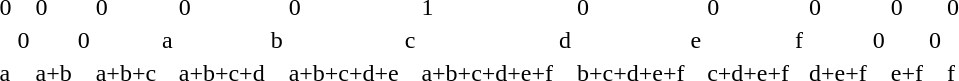<table>
<tr>
<td>0</td>
<td></td>
<td>0</td>
<td></td>
<td>0</td>
<td></td>
<td>0</td>
<td></td>
<td>0</td>
<td></td>
<td>1</td>
<td></td>
<td>0</td>
<td></td>
<td>0</td>
<td></td>
<td>0</td>
<td></td>
<td>0</td>
<td></td>
<td>0</td>
</tr>
<tr>
<td></td>
<td>0</td>
<td></td>
<td>0</td>
<td></td>
<td>a</td>
<td></td>
<td>b</td>
<td></td>
<td>c</td>
<td></td>
<td>d</td>
<td></td>
<td>e</td>
<td></td>
<td>f</td>
<td></td>
<td>0</td>
<td></td>
<td>0</td>
<td></td>
</tr>
<tr>
<td>a</td>
<td></td>
<td>a+b</td>
<td></td>
<td>a+b+c</td>
<td></td>
<td>a+b+c+d</td>
<td></td>
<td>a+b+c+d+e</td>
<td></td>
<td>a+b+c+d+e+f</td>
<td></td>
<td>b+c+d+e+f</td>
<td></td>
<td>c+d+e+f</td>
<td></td>
<td>d+e+f</td>
<td></td>
<td>e+f</td>
<td></td>
<td>f</td>
</tr>
</table>
